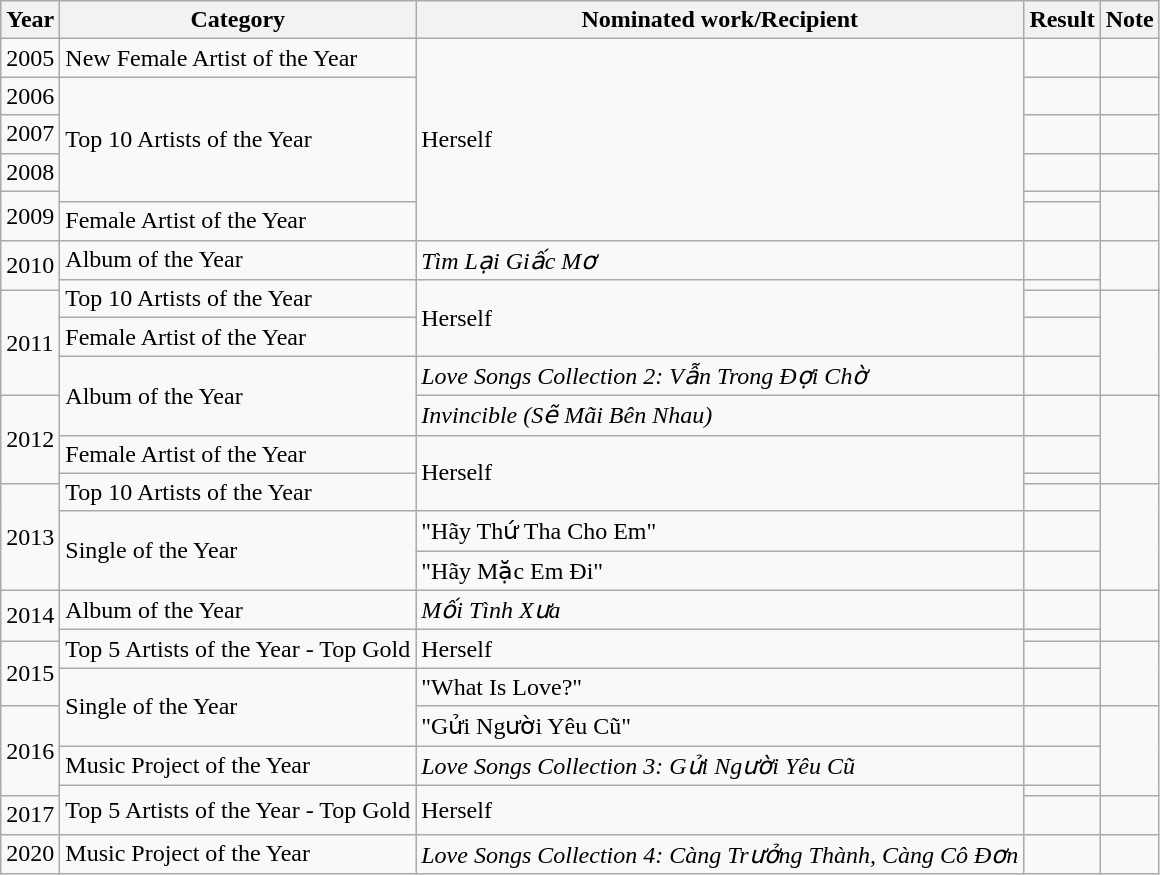<table class="wikitable">
<tr>
<th>Year</th>
<th>Category</th>
<th>Nominated work/Recipient</th>
<th>Result</th>
<th>Note</th>
</tr>
<tr>
<td>2005</td>
<td>New Female Artist of the Year</td>
<td rowspan="6">Herself</td>
<td></td>
<td></td>
</tr>
<tr>
<td>2006</td>
<td rowspan="4">Top 10 Artists of the Year</td>
<td></td>
<td></td>
</tr>
<tr>
<td>2007</td>
<td></td>
<td></td>
</tr>
<tr>
<td>2008</td>
<td></td>
<td></td>
</tr>
<tr>
<td rowspan="2">2009</td>
<td></td>
<td rowspan="2"></td>
</tr>
<tr>
<td>Female Artist of the Year</td>
<td></td>
</tr>
<tr>
<td rowspan="2">2010</td>
<td>Album of the Year</td>
<td><em>Tìm Lại Giấc Mơ</em></td>
<td></td>
<td rowspan="2"><br></td>
</tr>
<tr>
<td rowspan="2">Top 10 Artists of the Year</td>
<td rowspan="3">Herself</td>
<td></td>
</tr>
<tr>
<td rowspan="3">2011</td>
<td></td>
<td rowspan="3"><br></td>
</tr>
<tr>
<td>Female Artist of the Year</td>
<td></td>
</tr>
<tr>
<td rowspan="2">Album of the Year</td>
<td><em>Love Songs Collection 2: Vẫn Trong Đợi Chờ</em></td>
<td></td>
</tr>
<tr>
<td rowspan="3">2012</td>
<td><em>Invincible (Sẽ Mãi Bên Nhau)</em></td>
<td></td>
<td rowspan="3"><br></td>
</tr>
<tr>
<td>Female Artist of the Year</td>
<td rowspan="3">Herself</td>
<td></td>
</tr>
<tr>
<td rowspan="2">Top 10 Artists of the Year</td>
<td></td>
</tr>
<tr>
<td rowspan="3">2013</td>
<td></td>
<td rowspan="3"><br></td>
</tr>
<tr>
<td rowspan="2">Single of the Year</td>
<td>"Hãy Thứ Tha Cho Em"</td>
<td></td>
</tr>
<tr>
<td>"Hãy Mặc Em Đi"</td>
<td></td>
</tr>
<tr>
<td rowspan="2">2014</td>
<td>Album of the Year</td>
<td><em>Mối Tình Xưa</em></td>
<td></td>
<td rowspan="2"></td>
</tr>
<tr>
<td rowspan="2">Top 5 Artists of the Year - Top Gold</td>
<td rowspan="2">Herself</td>
<td></td>
</tr>
<tr>
<td rowspan="2">2015</td>
<td></td>
<td rowspan="2"><br></td>
</tr>
<tr>
<td rowspan="2">Single of the Year</td>
<td>"What Is Love?"</td>
<td></td>
</tr>
<tr>
<td rowspan="3">2016</td>
<td>"Gửi Người Yêu Cũ"</td>
<td></td>
<td rowspan="3"></td>
</tr>
<tr>
<td>Music Project of the Year</td>
<td><em>Love Songs Collection 3: Gửi Người Yêu Cũ</em></td>
<td></td>
</tr>
<tr>
<td rowspan="2">Top 5 Artists of the Year - Top Gold</td>
<td rowspan="2">Herself</td>
<td></td>
</tr>
<tr>
<td>2017</td>
<td></td>
<td></td>
</tr>
<tr>
<td>2020</td>
<td>Music Project of the Year</td>
<td><em>Love Songs Collection 4: Càng Trưởng Thành, Càng Cô Đơn</em></td>
<td></td>
<td></td>
</tr>
</table>
